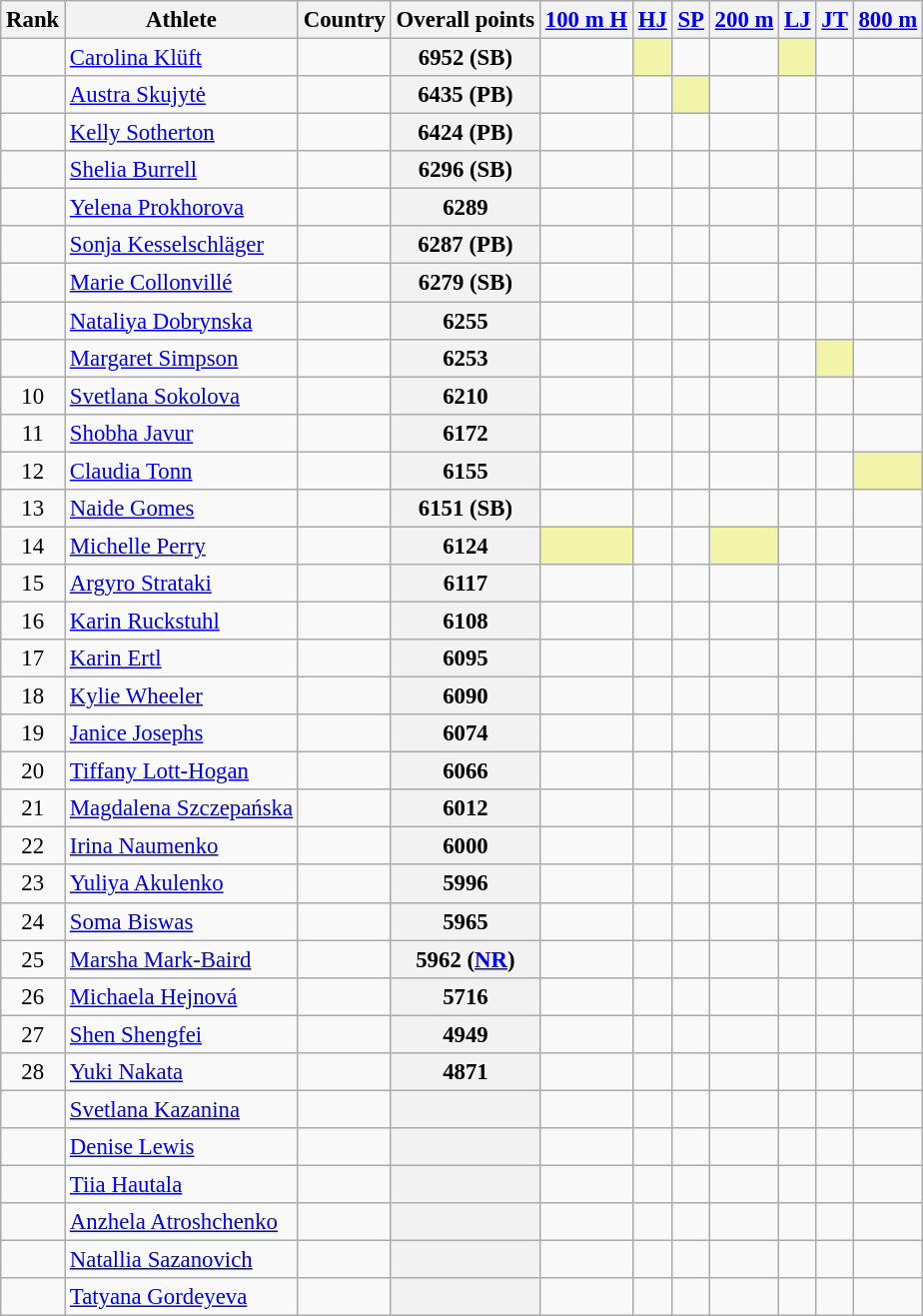<table class="wikitable sortable" style="font-size:95%;">
<tr>
<th>Rank</th>
<th>Athlete</th>
<th>Country</th>
<th>Overall points</th>
<th><a href='#'>100 m H</a></th>
<th><a href='#'>HJ</a></th>
<th><a href='#'>SP</a></th>
<th><a href='#'>200 m</a></th>
<th><a href='#'>LJ</a></th>
<th><a href='#'>JT</a></th>
<th><a href='#'>800 m</a></th>
</tr>
<tr>
<td align=center></td>
<td><a href='#'>Carolina Klüft</a></td>
<td></td>
<th>6952 (SB)</th>
<td></td>
<td bgcolor=#F2F5A9></td>
<td></td>
<td></td>
<td bgcolor=#F2F5A9></td>
<td></td>
<td></td>
</tr>
<tr>
<td align=center></td>
<td><a href='#'>Austra Skujytė</a></td>
<td></td>
<th>6435 (PB)</th>
<td></td>
<td></td>
<td bgcolor=#F2F5A9></td>
<td></td>
<td></td>
<td></td>
<td></td>
</tr>
<tr>
<td align=center></td>
<td><a href='#'>Kelly Sotherton</a></td>
<td></td>
<th>6424 (PB)</th>
<td></td>
<td></td>
<td></td>
<td></td>
<td></td>
<td></td>
<td></td>
</tr>
<tr>
<td align=center></td>
<td><a href='#'>Shelia Burrell</a></td>
<td></td>
<th>6296 (SB)</th>
<td></td>
<td></td>
<td></td>
<td></td>
<td></td>
<td></td>
<td></td>
</tr>
<tr>
<td align=center></td>
<td><a href='#'>Yelena Prokhorova</a></td>
<td></td>
<th>6289</th>
<td></td>
<td></td>
<td></td>
<td></td>
<td></td>
<td></td>
<td></td>
</tr>
<tr>
<td align=center></td>
<td><a href='#'>Sonja Kesselschläger</a></td>
<td></td>
<th>6287 (PB)</th>
<td></td>
<td></td>
<td></td>
<td></td>
<td></td>
<td></td>
<td></td>
</tr>
<tr>
<td align=center></td>
<td><a href='#'>Marie Collonvillé</a></td>
<td></td>
<th>6279 (SB)</th>
<td></td>
<td></td>
<td></td>
<td></td>
<td></td>
<td></td>
<td></td>
</tr>
<tr>
<td align=center></td>
<td><a href='#'>Nataliya Dobrynska</a></td>
<td></td>
<th>6255</th>
<td></td>
<td></td>
<td></td>
<td></td>
<td></td>
<td></td>
<td></td>
</tr>
<tr>
<td align=center></td>
<td><a href='#'>Margaret Simpson</a></td>
<td></td>
<th>6253</th>
<td></td>
<td></td>
<td></td>
<td></td>
<td></td>
<td bgcolor=#F2F5A9></td>
<td></td>
</tr>
<tr>
<td align=center>10</td>
<td><a href='#'>Svetlana Sokolova</a></td>
<td></td>
<th>6210</th>
<td></td>
<td></td>
<td></td>
<td></td>
<td></td>
<td></td>
<td></td>
</tr>
<tr>
<td align=center>11</td>
<td><a href='#'>Shobha Javur</a></td>
<td></td>
<th>6172</th>
<td></td>
<td></td>
<td></td>
<td></td>
<td></td>
<td></td>
<td></td>
</tr>
<tr>
<td align=center>12</td>
<td><a href='#'>Claudia Tonn</a></td>
<td></td>
<th>6155</th>
<td></td>
<td></td>
<td></td>
<td></td>
<td></td>
<td></td>
<td bgcolor=#F2F5A9></td>
</tr>
<tr>
<td align=center>13</td>
<td><a href='#'>Naide Gomes</a></td>
<td></td>
<th>6151 (SB)</th>
<td></td>
<td></td>
<td></td>
<td></td>
<td></td>
<td></td>
<td></td>
</tr>
<tr>
<td align=center>14</td>
<td><a href='#'>Michelle Perry</a></td>
<td></td>
<th>6124</th>
<td bgcolor=#F2F5A9></td>
<td></td>
<td></td>
<td bgcolor=#F2F5A9></td>
<td></td>
<td></td>
<td></td>
</tr>
<tr>
<td align=center>15</td>
<td><a href='#'>Argyro Strataki</a></td>
<td></td>
<th>6117</th>
<td></td>
<td></td>
<td></td>
<td></td>
<td></td>
<td></td>
<td></td>
</tr>
<tr>
<td align=center>16</td>
<td><a href='#'>Karin Ruckstuhl</a></td>
<td></td>
<th>6108</th>
<td></td>
<td></td>
<td></td>
<td></td>
<td></td>
<td></td>
<td></td>
</tr>
<tr>
<td align=center>17</td>
<td><a href='#'>Karin Ertl</a></td>
<td></td>
<th>6095</th>
<td></td>
<td></td>
<td></td>
<td></td>
<td></td>
<td></td>
<td></td>
</tr>
<tr>
<td align=center>18</td>
<td><a href='#'>Kylie Wheeler</a></td>
<td></td>
<th>6090</th>
<td></td>
<td></td>
<td></td>
<td></td>
<td></td>
<td></td>
<td></td>
</tr>
<tr>
<td align=center>19</td>
<td><a href='#'>Janice Josephs</a></td>
<td></td>
<th>6074</th>
<td></td>
<td></td>
<td></td>
<td></td>
<td></td>
<td></td>
<td></td>
</tr>
<tr>
<td align=center>20</td>
<td><a href='#'>Tiffany Lott-Hogan</a></td>
<td></td>
<th>6066</th>
<td></td>
<td></td>
<td></td>
<td></td>
<td></td>
<td></td>
<td></td>
</tr>
<tr>
<td align=center>21</td>
<td><a href='#'>Magdalena Szczepańska</a></td>
<td></td>
<th>6012</th>
<td></td>
<td></td>
<td></td>
<td></td>
<td></td>
<td></td>
<td></td>
</tr>
<tr>
<td align=center>22</td>
<td><a href='#'>Irina Naumenko</a></td>
<td></td>
<th>6000</th>
<td></td>
<td></td>
<td></td>
<td></td>
<td></td>
<td></td>
<td></td>
</tr>
<tr>
<td align=center>23</td>
<td><a href='#'>Yuliya Akulenko</a></td>
<td></td>
<th>5996</th>
<td></td>
<td></td>
<td></td>
<td></td>
<td></td>
<td></td>
<td></td>
</tr>
<tr>
<td align=center>24</td>
<td><a href='#'>Soma Biswas</a></td>
<td></td>
<th>5965</th>
<td></td>
<td></td>
<td></td>
<td></td>
<td></td>
<td></td>
<td></td>
</tr>
<tr>
<td align=center>25</td>
<td><a href='#'>Marsha Mark-Baird</a></td>
<td></td>
<th>5962 (<a href='#'>NR</a>)</th>
<td></td>
<td></td>
<td></td>
<td></td>
<td></td>
<td></td>
<td></td>
</tr>
<tr>
<td align=center>26</td>
<td><a href='#'>Michaela Hejnová</a></td>
<td></td>
<th>5716</th>
<td></td>
<td></td>
<td></td>
<td></td>
<td></td>
<td></td>
<td></td>
</tr>
<tr>
<td align=center>27</td>
<td><a href='#'>Shen Shengfei</a></td>
<td></td>
<th>4949</th>
<td></td>
<td></td>
<td></td>
<td></td>
<td></td>
<td></td>
<td></td>
</tr>
<tr>
<td align=center>28</td>
<td><a href='#'>Yuki Nakata</a></td>
<td></td>
<th>4871</th>
<td></td>
<td></td>
<td></td>
<td></td>
<td></td>
<td></td>
<td></td>
</tr>
<tr>
<td></td>
<td><a href='#'>Svetlana Kazanina</a></td>
<td></td>
<th></th>
<td></td>
<td></td>
<td></td>
<td></td>
<td></td>
<td></td>
<td></td>
</tr>
<tr>
<td></td>
<td><a href='#'>Denise Lewis</a></td>
<td></td>
<th></th>
<td></td>
<td></td>
<td></td>
<td></td>
<td></td>
<td></td>
<td></td>
</tr>
<tr>
<td></td>
<td><a href='#'>Tiia Hautala</a></td>
<td></td>
<th></th>
<td></td>
<td></td>
<td></td>
<td></td>
<td></td>
<td></td>
<td></td>
</tr>
<tr>
<td></td>
<td><a href='#'>Anzhela Atroshchenko</a></td>
<td></td>
<th></th>
<td></td>
<td></td>
<td></td>
<td></td>
<td></td>
<td></td>
<td></td>
</tr>
<tr>
<td></td>
<td><a href='#'>Natallia Sazanovich</a></td>
<td></td>
<th></th>
<td></td>
<td></td>
<td></td>
<td></td>
<td></td>
<td></td>
<td></td>
</tr>
<tr>
<td></td>
<td><a href='#'>Tatyana Gordeyeva</a></td>
<td></td>
<th></th>
<td></td>
<td></td>
<td></td>
<td></td>
<td></td>
<td></td>
<td></td>
</tr>
</table>
